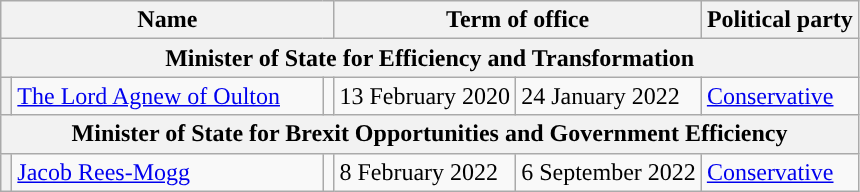<table class="wikitable">
<tr>
<th colspan="3">Name</th>
<th colspan="2">Term of office</th>
<th>Political party</th>
</tr>
<tr>
<th colspan="6">Minister of State for Efficiency and Transformation</th>
</tr>
<tr>
<th style="background-color: "></th>
<td width="200"><a href='#'>The Lord Agnew of Oulton</a></td>
<td></td>
<td>13 February 2020</td>
<td>24 January 2022</td>
<td><a href='#'>Conservative</a></td>
</tr>
<tr>
<th colspan="6">Minister of State for Brexit Opportunities and Government Efficiency</th>
</tr>
<tr>
<th style="background-color: "></th>
<td width="200"><a href='#'>Jacob Rees-Mogg</a></td>
<td></td>
<td>8 February 2022</td>
<td>6 September 2022</td>
<td><a href='#'>Conservative</a></td>
</tr>
</table>
